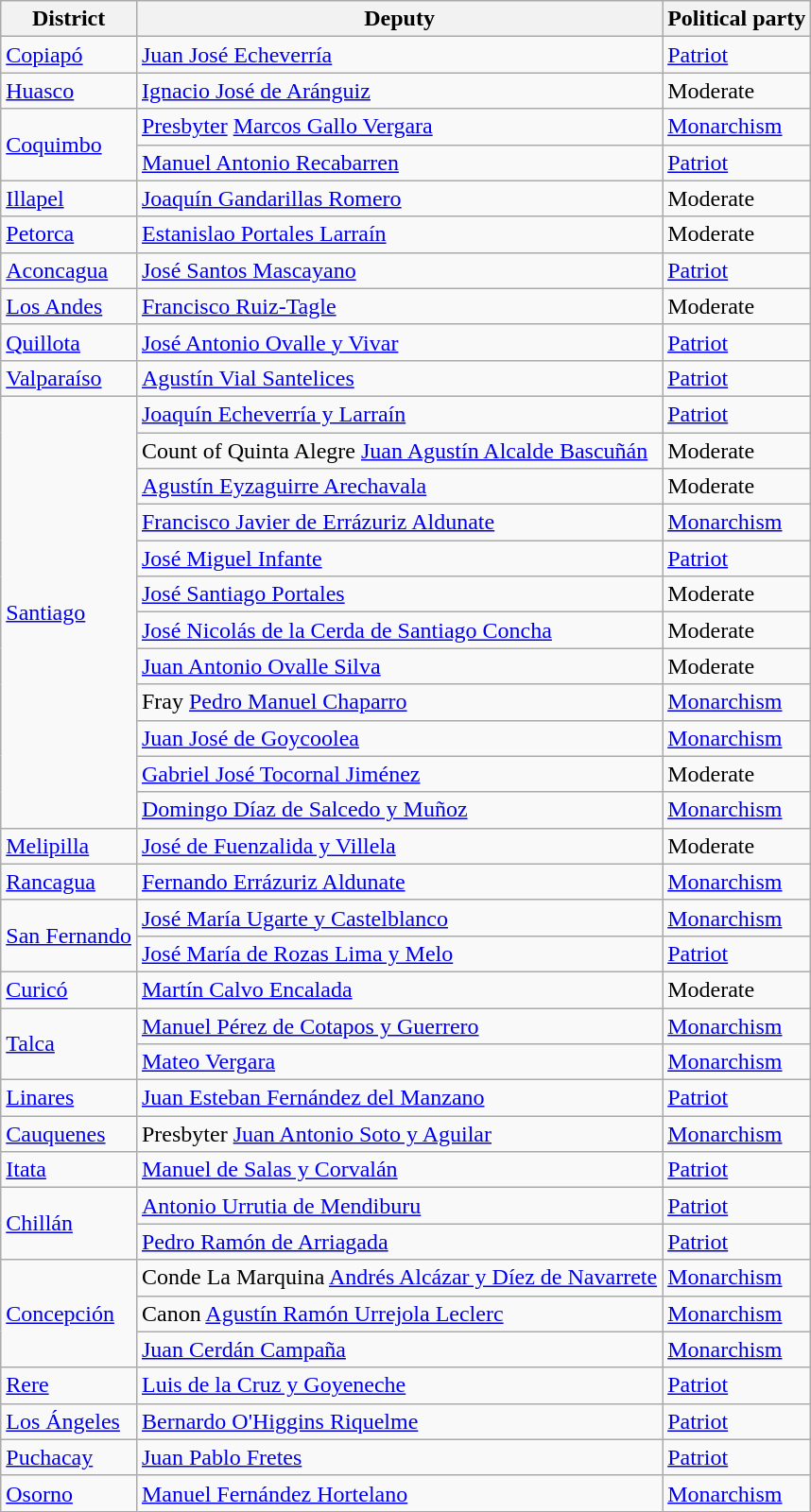<table class="wikitable sortable">
<tr>
<th>District</th>
<th>Deputy</th>
<th>Political party</th>
</tr>
<tr>
<td><a href='#'>Copiapó</a></td>
<td><a href='#'>Juan José Echeverría</a></td>
<td><a href='#'>Patriot</a></td>
</tr>
<tr>
<td><a href='#'>Huasco</a></td>
<td><a href='#'>Ignacio José de Aránguiz</a></td>
<td>Moderate</td>
</tr>
<tr>
<td rowspan="2"><a href='#'>Coquimbo</a></td>
<td><a href='#'>Presbyter</a> <a href='#'>Marcos Gallo Vergara</a></td>
<td><a href='#'>Monarchism</a></td>
</tr>
<tr>
<td><a href='#'>Manuel Antonio Recabarren</a></td>
<td><a href='#'>Patriot</a></td>
</tr>
<tr>
<td><a href='#'>Illapel</a></td>
<td><a href='#'>Joaquín Gandarillas Romero</a></td>
<td>Moderate</td>
</tr>
<tr>
<td><a href='#'>Petorca</a></td>
<td><a href='#'>Estanislao Portales Larraín</a></td>
<td>Moderate</td>
</tr>
<tr>
<td><a href='#'>Aconcagua</a></td>
<td><a href='#'>José Santos Mascayano</a></td>
<td><a href='#'>Patriot</a></td>
</tr>
<tr>
<td><a href='#'>Los Andes</a></td>
<td><a href='#'>Francisco Ruiz-Tagle</a></td>
<td>Moderate</td>
</tr>
<tr>
<td><a href='#'>Quillota</a></td>
<td><a href='#'>José Antonio Ovalle y Vivar</a></td>
<td><a href='#'>Patriot</a></td>
</tr>
<tr>
<td><a href='#'>Valparaíso</a></td>
<td><a href='#'>Agustín Vial Santelices</a></td>
<td><a href='#'>Patriot</a></td>
</tr>
<tr>
<td rowspan="12"><a href='#'>Santiago</a></td>
<td><a href='#'>Joaquín Echeverría y Larraín</a></td>
<td><a href='#'>Patriot</a></td>
</tr>
<tr>
<td>Count of Quinta Alegre <a href='#'>Juan Agustín Alcalde Bascuñán</a></td>
<td>Moderate</td>
</tr>
<tr>
<td><a href='#'>Agustín Eyzaguirre Arechavala</a></td>
<td>Moderate</td>
</tr>
<tr>
<td><a href='#'>Francisco Javier de Errázuriz Aldunate</a></td>
<td><a href='#'>Monarchism</a></td>
</tr>
<tr>
<td><a href='#'>José Miguel Infante</a></td>
<td><a href='#'>Patriot</a></td>
</tr>
<tr>
<td><a href='#'>José Santiago Portales</a></td>
<td>Moderate</td>
</tr>
<tr>
<td><a href='#'>José Nicolás de la Cerda de Santiago Concha</a></td>
<td>Moderate</td>
</tr>
<tr>
<td><a href='#'>Juan Antonio Ovalle Silva</a></td>
<td>Moderate</td>
</tr>
<tr>
<td>Fray <a href='#'>Pedro Manuel Chaparro</a></td>
<td><a href='#'>Monarchism</a></td>
</tr>
<tr>
<td><a href='#'>Juan José de Goycoolea</a></td>
<td><a href='#'>Monarchism</a></td>
</tr>
<tr>
<td><a href='#'>Gabriel José Tocornal Jiménez</a></td>
<td>Moderate</td>
</tr>
<tr>
<td><a href='#'>Domingo Díaz de Salcedo y Muñoz</a></td>
<td><a href='#'>Monarchism</a></td>
</tr>
<tr>
<td><a href='#'>Melipilla</a></td>
<td><a href='#'>José de Fuenzalida y Villela</a></td>
<td>Moderate</td>
</tr>
<tr>
<td><a href='#'>Rancagua</a></td>
<td><a href='#'>Fernando Errázuriz Aldunate</a></td>
<td><a href='#'>Monarchism</a></td>
</tr>
<tr>
<td rowspan="2"><a href='#'>San Fernando</a></td>
<td><a href='#'>José María Ugarte y Castelblanco</a></td>
<td><a href='#'>Monarchism</a></td>
</tr>
<tr>
<td><a href='#'>José María de Rozas Lima y Melo</a></td>
<td><a href='#'>Patriot</a></td>
</tr>
<tr>
<td><a href='#'>Curicó</a></td>
<td><a href='#'>Martín Calvo Encalada</a></td>
<td>Moderate</td>
</tr>
<tr>
<td rowspan="2"><a href='#'>Talca</a></td>
<td><a href='#'>Manuel Pérez de Cotapos y Guerrero</a></td>
<td><a href='#'>Monarchism</a></td>
</tr>
<tr>
<td><a href='#'>Mateo Vergara</a></td>
<td><a href='#'>Monarchism</a></td>
</tr>
<tr>
<td><a href='#'>Linares</a></td>
<td><a href='#'>Juan Esteban Fernández del Manzano</a></td>
<td><a href='#'>Patriot</a></td>
</tr>
<tr>
<td><a href='#'>Cauquenes</a></td>
<td>Presbyter <a href='#'>Juan Antonio Soto y Aguilar</a></td>
<td><a href='#'>Monarchism</a></td>
</tr>
<tr>
<td><a href='#'>Itata</a></td>
<td><a href='#'>Manuel de Salas y Corvalán</a></td>
<td><a href='#'>Patriot</a></td>
</tr>
<tr>
<td rowspan="2"><a href='#'>Chillán</a></td>
<td><a href='#'>Antonio Urrutia de Mendiburu</a></td>
<td><a href='#'>Patriot</a></td>
</tr>
<tr>
<td><a href='#'>Pedro Ramón de Arriagada</a></td>
<td><a href='#'>Patriot</a></td>
</tr>
<tr>
<td rowspan="3"><a href='#'>Concepción</a></td>
<td>Conde La Marquina  <a href='#'>Andrés Alcázar y Díez de Navarrete</a></td>
<td><a href='#'>Monarchism</a></td>
</tr>
<tr>
<td>Canon <a href='#'>Agustín Ramón Urrejola Leclerc</a></td>
<td><a href='#'>Monarchism</a></td>
</tr>
<tr>
<td><a href='#'>Juan Cerdán Campaña</a></td>
<td><a href='#'>Monarchism</a></td>
</tr>
<tr>
<td><a href='#'>Rere</a></td>
<td><a href='#'>Luis de la Cruz y Goyeneche</a></td>
<td><a href='#'>Patriot</a></td>
</tr>
<tr>
<td><a href='#'>Los Ángeles</a></td>
<td><a href='#'>Bernardo O'Higgins Riquelme</a></td>
<td><a href='#'>Patriot</a></td>
</tr>
<tr>
<td><a href='#'>Puchacay</a></td>
<td><a href='#'>Juan Pablo Fretes</a></td>
<td><a href='#'>Patriot</a></td>
</tr>
<tr>
<td><a href='#'>Osorno</a></td>
<td><a href='#'>Manuel Fernández Hortelano</a></td>
<td><a href='#'>Monarchism</a></td>
</tr>
</table>
